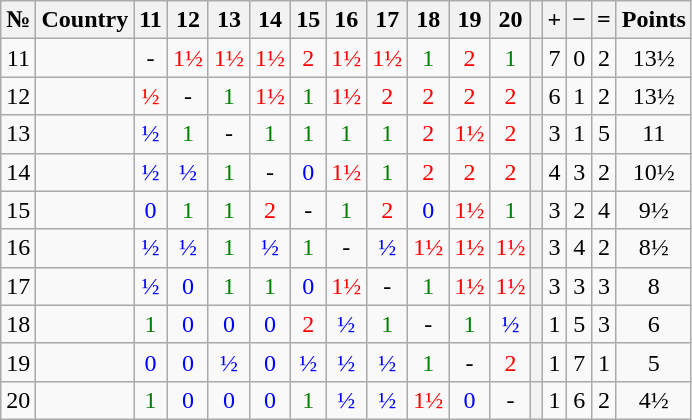<table class="wikitable" style="text-align:center">
<tr>
<th>№</th>
<th>Country</th>
<th>11</th>
<th>12</th>
<th>13</th>
<th>14</th>
<th>15</th>
<th>16</th>
<th>17</th>
<th>18</th>
<th>19</th>
<th>20</th>
<th></th>
<th>+</th>
<th>−</th>
<th>=</th>
<th>Points</th>
</tr>
<tr>
<td>11</td>
<td style="text-align: left"></td>
<td>-</td>
<td style="color:red;">1½</td>
<td style="color:red;">1½</td>
<td style="color:red;">1½</td>
<td style="color:red;">2</td>
<td style="color:red;">1½</td>
<td style="color:red;">1½</td>
<td style="color:green;">1</td>
<td style="color:red;">2</td>
<td style="color:green;">1</td>
<th></th>
<td>7</td>
<td>0</td>
<td>2</td>
<td>13½</td>
</tr>
<tr>
<td>12</td>
<td style="text-align: left"></td>
<td style="color:red;">½</td>
<td>-</td>
<td style="color:green;">1</td>
<td style="color:red;">1½</td>
<td style="color:green;">1</td>
<td style="color:red;">1½</td>
<td style="color:red;">2</td>
<td style="color:red;">2</td>
<td style="color:red;">2</td>
<td style="color:red;">2</td>
<th></th>
<td>6</td>
<td>1</td>
<td>2</td>
<td>13½</td>
</tr>
<tr>
<td>13</td>
<td style="text-align: left"></td>
<td style="color:blue;">½</td>
<td style="color:green;">1</td>
<td>-</td>
<td style="color:green;">1</td>
<td style="color:green;">1</td>
<td style="color:green;">1</td>
<td style="color:green;">1</td>
<td style="color:red;">2</td>
<td style="color:red;">1½</td>
<td style="color:red;">2</td>
<th></th>
<td>3</td>
<td>1</td>
<td>5</td>
<td>11</td>
</tr>
<tr>
<td>14</td>
<td style="text-align: left"></td>
<td style="color:blue;">½</td>
<td style="color:blue;">½</td>
<td style="color:green;">1</td>
<td>-</td>
<td style="color:blue;">0</td>
<td style="color:red;">1½</td>
<td style="color:green;">1</td>
<td style="color:red;">2</td>
<td style="color:red;">2</td>
<td style="color:red;">2</td>
<th></th>
<td>4</td>
<td>3</td>
<td>2</td>
<td>10½</td>
</tr>
<tr>
<td>15</td>
<td style="text-align: left"></td>
<td style="color:blue;">0</td>
<td style="color:green;">1</td>
<td style="color:green;">1</td>
<td style="color:red;">2</td>
<td>-</td>
<td style="color:green;">1</td>
<td style="color:red;">2</td>
<td style="color:blue;">0</td>
<td style="color:red;">1½</td>
<td style="color:green;">1</td>
<th></th>
<td>3</td>
<td>2</td>
<td>4</td>
<td>9½</td>
</tr>
<tr>
<td>16</td>
<td style="text-align: left"></td>
<td style="color:blue;">½</td>
<td style="color:blue;">½</td>
<td style="color:green;">1</td>
<td style="color:blue;">½</td>
<td style="color:green;">1</td>
<td>-</td>
<td style="color:blue;">½</td>
<td style="color:red;">1½</td>
<td style="color:red;">1½</td>
<td style="color:red;">1½</td>
<th></th>
<td>3</td>
<td>4</td>
<td>2</td>
<td>8½</td>
</tr>
<tr>
<td>17</td>
<td style="text-align: left"></td>
<td style="color:blue;">½</td>
<td style="color:blue;">0</td>
<td style="color:green;">1</td>
<td style="color:green;">1</td>
<td style="color:blue;">0</td>
<td style="color:red;">1½</td>
<td>-</td>
<td style="color:green;">1</td>
<td style="color:red;">1½</td>
<td style="color:red;">1½</td>
<th></th>
<td>3</td>
<td>3</td>
<td>3</td>
<td>8</td>
</tr>
<tr>
<td>18</td>
<td style="text-align: left"></td>
<td style="color:green;">1</td>
<td style="color:blue;">0</td>
<td style="color:blue;">0</td>
<td style="color:blue;">0</td>
<td style="color:red;">2</td>
<td style="color:blue;">½</td>
<td style="color:green;">1</td>
<td>-</td>
<td style="color:green;">1</td>
<td style="color:blue;">½</td>
<th></th>
<td>1</td>
<td>5</td>
<td>3</td>
<td>6</td>
</tr>
<tr>
<td>19</td>
<td style="text-align: left"></td>
<td style="color:blue;">0</td>
<td style="color:blue;">0</td>
<td style="color:blue;">½</td>
<td style="color:blue;">0</td>
<td style="color:blue;">½</td>
<td style="color:blue;">½</td>
<td style="color:blue;">½</td>
<td style="color:green;">1</td>
<td>-</td>
<td style="color:red;">2</td>
<th></th>
<td>1</td>
<td>7</td>
<td>1</td>
<td>5</td>
</tr>
<tr>
<td>20</td>
<td style="text-align: left"></td>
<td style="color:green;">1</td>
<td style="color:blue;">0</td>
<td style="color:blue;">0</td>
<td style="color:blue;">0</td>
<td style="color:green;">1</td>
<td style="color:blue;">½</td>
<td style="color:blue;">½</td>
<td style="color:red;">1½</td>
<td style="color:blue;">0</td>
<td>-</td>
<th></th>
<td>1</td>
<td>6</td>
<td>2</td>
<td>4½</td>
</tr>
</table>
